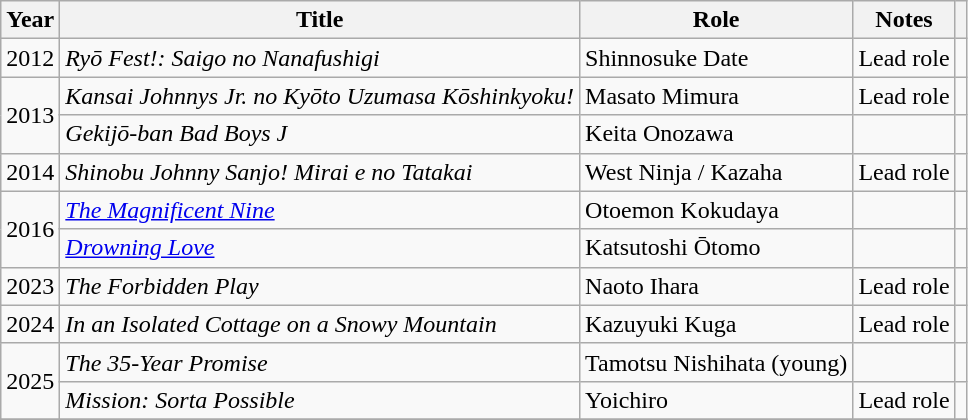<table class="wikitable plainrowheaders sortable">
<tr>
<th scope="col">Year</th>
<th scope="col">Title</th>
<th scope="col">Role</th>
<th class="unsortable">Notes</th>
<th class="unsortable"></th>
</tr>
<tr>
<td>2012</td>
<td><em>Ryō Fest!: Saigo no Nanafushigi</em></td>
<td>Shinnosuke Date</td>
<td>Lead role</td>
<td></td>
</tr>
<tr>
<td rowspan=2>2013</td>
<td><em>Kansai Johnnys Jr. no Kyōto Uzumasa Kōshinkyoku!</em></td>
<td>Masato Mimura</td>
<td>Lead role</td>
<td></td>
</tr>
<tr>
<td><em>Gekijō-ban Bad Boys J</em></td>
<td>Keita Onozawa</td>
<td></td>
<td></td>
</tr>
<tr>
<td>2014</td>
<td><em>Shinobu Johnny Sanjo! Mirai e no Tatakai</em></td>
<td>West Ninja / Kazaha</td>
<td>Lead role</td>
<td></td>
</tr>
<tr>
<td rowspan=2>2016</td>
<td><em><a href='#'>The Magnificent Nine</a></em></td>
<td>Otoemon Kokudaya</td>
<td></td>
<td></td>
</tr>
<tr>
<td><em><a href='#'>Drowning Love</a></em></td>
<td>Katsutoshi Ōtomo</td>
<td></td>
<td></td>
</tr>
<tr>
<td>2023</td>
<td><em>The Forbidden Play</em></td>
<td>Naoto Ihara</td>
<td>Lead role</td>
<td></td>
</tr>
<tr>
<td>2024</td>
<td><em>In an Isolated Cottage on a Snowy Mountain</em></td>
<td>Kazuyuki Kuga</td>
<td>Lead role</td>
<td></td>
</tr>
<tr>
<td rowspan=2>2025</td>
<td><em>The 35-Year Promise</em></td>
<td>Tamotsu Nishihata (young)</td>
<td></td>
<td></td>
</tr>
<tr>
<td><em>Mission: Sorta Possible</em></td>
<td>Yoichiro</td>
<td>Lead role</td>
<td></td>
</tr>
<tr>
</tr>
</table>
